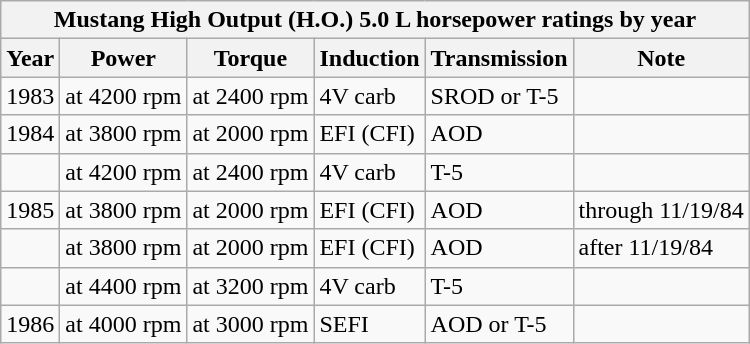<table class="wikitable defaultcenter col6left">
<tr>
<th colspan="8">Mustang High Output (H.O.) 5.0 L horsepower ratings by year</th>
</tr>
<tr>
<th>Year</th>
<th>Power</th>
<th>Torque</th>
<th>Induction</th>
<th>Transmission</th>
<th>Note</th>
</tr>
<tr>
<td>1983</td>
<td> at 4200 rpm</td>
<td> at 2400 rpm</td>
<td>4V carb</td>
<td>SROD or T-5</td>
<td></td>
</tr>
<tr>
<td>1984</td>
<td> at 3800 rpm</td>
<td> at 2000 rpm</td>
<td>EFI (CFI)</td>
<td>AOD</td>
<td></td>
</tr>
<tr>
<td></td>
<td> at 4200 rpm</td>
<td> at 2400 rpm</td>
<td>4V carb</td>
<td>T-5</td>
<td></td>
</tr>
<tr>
<td>1985</td>
<td> at 3800 rpm</td>
<td> at 2000 rpm</td>
<td>EFI (CFI)</td>
<td>AOD</td>
<td>through 11/19/84</td>
</tr>
<tr>
<td></td>
<td> at 3800 rpm</td>
<td> at 2000 rpm</td>
<td>EFI (CFI)</td>
<td>AOD</td>
<td>after 11/19/84</td>
</tr>
<tr>
<td></td>
<td> at 4400 rpm</td>
<td> at 3200 rpm</td>
<td>4V carb</td>
<td>T-5</td>
<td></td>
</tr>
<tr>
<td>1986</td>
<td> at 4000 rpm</td>
<td> at 3000 rpm</td>
<td>SEFI</td>
<td>AOD or T-5</td>
<td></td>
</tr>
</table>
